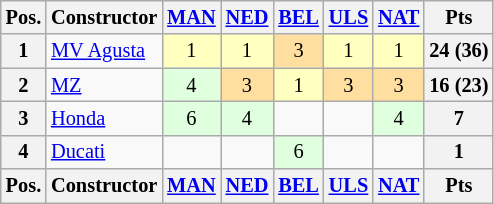<table class="wikitable" style="font-size: 85%; text-align:center">
<tr>
<th>Pos.</th>
<th>Constructor</th>
<th><a href='#'>MAN</a><br></th>
<th><a href='#'>NED</a><br></th>
<th><a href='#'>BEL</a><br></th>
<th><a href='#'>ULS</a><br></th>
<th><a href='#'>NAT</a><br></th>
<th>Pts</th>
</tr>
<tr>
<th>1</th>
<td align="left"> <a href='#'>MV Agusta</a></td>
<td style="background:#ffffbf;">1</td>
<td style="background:#ffffbf;">1</td>
<td style="background:#ffdf9f;">3</td>
<td style="background:#ffffbf;">1</td>
<td style="background:#ffffbf;">1</td>
<th>24 (36)</th>
</tr>
<tr>
<th>2</th>
<td align="left"> <a href='#'>MZ</a></td>
<td style="background:#dfffdf;">4</td>
<td style="background:#ffdf9f;">3</td>
<td style="background:#ffffbf;">1</td>
<td style="background:#ffdf9f;">3</td>
<td style="background:#ffdf9f;">3</td>
<th>16 (23)</th>
</tr>
<tr>
<th>3</th>
<td align="left"> <a href='#'>Honda</a></td>
<td style="background:#dfffdf;">6</td>
<td style="background:#dfffdf;">4</td>
<td></td>
<td></td>
<td style="background:#dfffdf;">4</td>
<th>7</th>
</tr>
<tr>
<th>4</th>
<td align="left"> <a href='#'>Ducati</a></td>
<td></td>
<td></td>
<td style="background:#dfffdf;">6</td>
<td></td>
<td></td>
<th>1</th>
</tr>
<tr>
<th>Pos.</th>
<th>Constructor</th>
<th><a href='#'>MAN</a><br></th>
<th><a href='#'>NED</a><br></th>
<th><a href='#'>BEL</a><br></th>
<th><a href='#'>ULS</a><br></th>
<th><a href='#'>NAT</a><br></th>
<th>Pts</th>
</tr>
</table>
